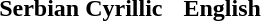<table cellpadding=6 style="margin:1em auto;">
<tr>
<th>Serbian Cyrillic</th>
<th>English</th>
</tr>
<tr style="vertical-align:top; white-space:nowrap;">
<td><br></td>
<td><br></td>
</tr>
</table>
